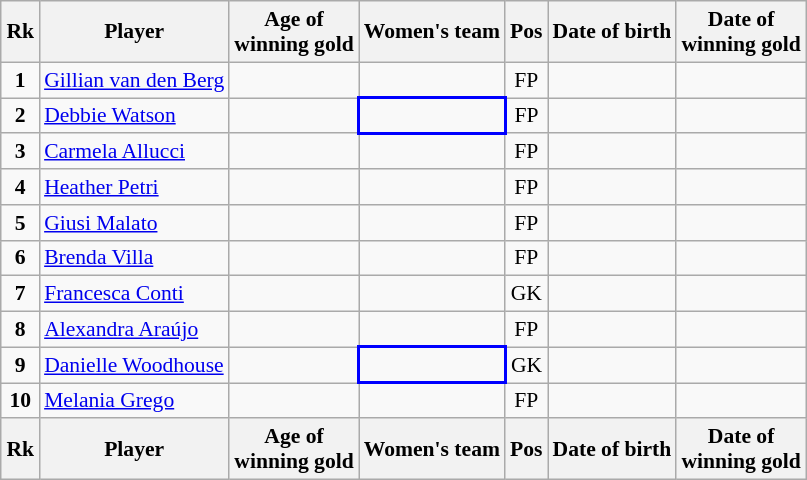<table class="wikitable sortable" style="text-align: center; font-size: 90%; margin-left: 1em;">
<tr>
<th>Rk</th>
<th>Player</th>
<th>Age of<br>winning gold</th>
<th>Women's team</th>
<th>Pos</th>
<th>Date of birth</th>
<th>Date of<br>winning gold</th>
</tr>
<tr>
<td><strong>1</strong></td>
<td style="text-align: left;" data-sort-value="Berg, Gillian Van Den"><a href='#'>Gillian van den Berg</a></td>
<td style="text-align: left;"><strong></strong></td>
<td style="text-align: left;"></td>
<td>FP</td>
<td style="text-align: right;"></td>
<td style="text-align: right;"></td>
</tr>
<tr>
<td><strong>2</strong></td>
<td style="text-align: left;" data-sort-value="Watson, Debbie"><a href='#'>Debbie Watson</a></td>
<td style="text-align: left;"><strong></strong></td>
<td style="border: 2px solid blue; text-align: left;"></td>
<td>FP</td>
<td style="text-align: right;"></td>
<td style="text-align: right;"></td>
</tr>
<tr>
<td><strong>3</strong></td>
<td style="text-align: left;" data-sort-value="Allucci, Carmela"><a href='#'>Carmela Allucci</a></td>
<td style="text-align: left;"><strong></strong></td>
<td style="text-align: left;"></td>
<td>FP</td>
<td style="text-align: right;"></td>
<td style="text-align: right;"></td>
</tr>
<tr>
<td><strong>4</strong></td>
<td style="text-align: left;" data-sort-value="Petri, Heather"><a href='#'>Heather Petri</a></td>
<td style="text-align: left;"><strong></strong></td>
<td style="text-align: left;"></td>
<td>FP</td>
<td style="text-align: right;"></td>
<td style="text-align: right;"></td>
</tr>
<tr>
<td><strong>5</strong></td>
<td style="text-align: left;" data-sort-value="Malato, Giusi"><a href='#'>Giusi Malato</a></td>
<td style="text-align: left;"><strong></strong></td>
<td style="text-align: left;"></td>
<td>FP</td>
<td style="text-align: right;"></td>
<td style="text-align: right;"></td>
</tr>
<tr>
<td><strong>6</strong></td>
<td style="text-align: left;" data-sort-value="Villa, Brenda"><a href='#'>Brenda Villa</a></td>
<td style="text-align: left;"><strong></strong></td>
<td style="text-align: left;"></td>
<td>FP</td>
<td style="text-align: right;"></td>
<td style="text-align: right;"></td>
</tr>
<tr>
<td><strong>7</strong></td>
<td style="text-align: left;" data-sort-value="Conti, Francesca"><a href='#'>Francesca Conti</a></td>
<td style="text-align: left;"><strong></strong></td>
<td style="text-align: left;"></td>
<td>GK</td>
<td style="text-align: right;"></td>
<td style="text-align: right;"></td>
</tr>
<tr>
<td><strong>8</strong></td>
<td style="text-align: left;" data-sort-value="Araújo, Alexandra"><a href='#'>Alexandra Araújo</a></td>
<td style="text-align: left;"><strong></strong></td>
<td style="text-align: left;"></td>
<td>FP</td>
<td style="text-align: right;"></td>
<td style="text-align: right;"></td>
</tr>
<tr>
<td><strong>9</strong></td>
<td style="text-align: left;" data-sort-value="Woodhouse, Danielle"><a href='#'>Danielle Woodhouse</a></td>
<td style="text-align: left;"><strong></strong></td>
<td style="border: 2px solid blue; text-align: left;"></td>
<td>GK</td>
<td style="text-align: right;"></td>
<td style="text-align: right;"></td>
</tr>
<tr>
<td><strong>10</strong></td>
<td style="text-align: left;" data-sort-value="Grego, Melania"><a href='#'>Melania Grego</a></td>
<td style="text-align: left;"><strong></strong></td>
<td style="text-align: left;"></td>
<td>FP</td>
<td style="text-align: right;"></td>
<td style="text-align: right;"></td>
</tr>
<tr>
<th>Rk</th>
<th>Player</th>
<th>Age of<br>winning gold</th>
<th>Women's team</th>
<th>Pos</th>
<th>Date of birth</th>
<th>Date of<br>winning gold</th>
</tr>
</table>
